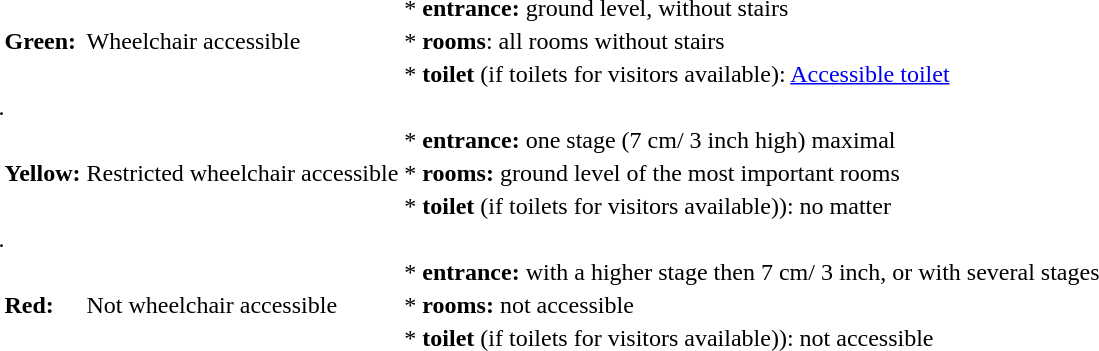<table>
<tr>
<td rowspan=3></td>
<td></td>
<td rowspan=3>Wheelchair accessible</td>
<td>* <strong>entrance:</strong> ground level, without stairs</td>
</tr>
<tr>
<td><strong>Green:</strong></td>
<td>* <strong>rooms</strong>:  all rooms without stairs</td>
</tr>
<tr>
<td></td>
<td>* <strong>toilet</strong> (if toilets for visitors available): <a href='#'>Accessible toilet</a></td>
</tr>
<tr>
<td colspan="4">.</td>
</tr>
<tr>
<td rowspan=3></td>
<td></td>
<td rowspan=3>Restricted wheelchair accessible</td>
<td>* <strong>entrance:</strong> one stage (7 cm/ 3 inch high) maximal</td>
</tr>
<tr>
<td><strong>Yellow:</strong></td>
<td>* <strong>rooms:</strong> ground level of the most important rooms</td>
</tr>
<tr>
<td></td>
<td>* <strong>toilet</strong> (if toilets for visitors available)): no matter</td>
</tr>
<tr>
<td colspan="4">.</td>
</tr>
<tr>
<td rowspan=3></td>
<td></td>
<td rowspan=3>Not wheelchair accessible</td>
<td>* <strong>entrance:</strong> with a higher stage then 7 cm/ 3 inch, or with several stages</td>
</tr>
<tr>
<td><strong>Red:</strong></td>
<td>* <strong>rooms:</strong> not accessible</td>
</tr>
<tr>
<td></td>
<td>* <strong>toilet</strong> (if toilets for visitors available)): not accessible</td>
</tr>
</table>
